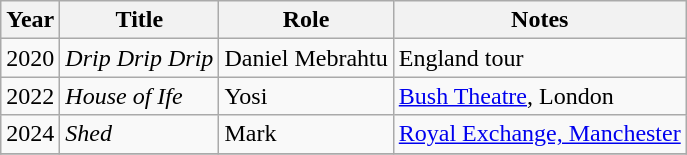<table class="wikitable unsortable">
<tr>
<th>Year</th>
<th>Title</th>
<th>Role</th>
<th>Notes</th>
</tr>
<tr>
<td>2020</td>
<td><em>Drip Drip Drip</em></td>
<td>Daniel Mebrahtu</td>
<td>England tour</td>
</tr>
<tr>
<td>2022</td>
<td><em>House of Ife</em></td>
<td>Yosi</td>
<td><a href='#'>Bush Theatre</a>, London</td>
</tr>
<tr>
<td>2024</td>
<td><em>Shed</em></td>
<td>Mark</td>
<td><a href='#'>Royal Exchange, Manchester</a></td>
</tr>
<tr>
</tr>
</table>
